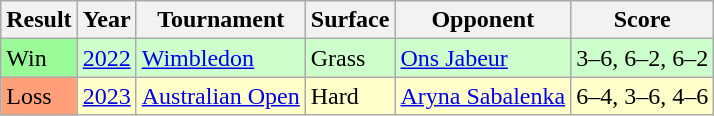<table class="sortable wikitable">
<tr>
<th>Result</th>
<th>Year</th>
<th>Tournament</th>
<th>Surface</th>
<th>Opponent</th>
<th class=unsortable>Score</th>
</tr>
<tr style="background:#ccffcc;">
<td style="background:#98fb98;">Win</td>
<td><a href='#'>2022</a></td>
<td><a href='#'>Wimbledon</a></td>
<td>Grass</td>
<td> <a href='#'>Ons Jabeur</a></td>
<td>3–6, 6–2, 6–2</td>
</tr>
<tr style="background:#ffffcc;">
<td style="background:#ffa07a;">Loss</td>
<td><a href='#'>2023</a></td>
<td><a href='#'>Australian Open</a></td>
<td>Hard</td>
<td> <a href='#'>Aryna Sabalenka</a></td>
<td>6–4, 3–6, 4–6</td>
</tr>
</table>
